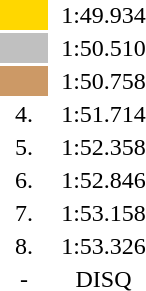<table style="text-align:center">
<tr>
<td width=30 bgcolor=gold></td>
<td align=left></td>
<td width=60>1:49.934</td>
</tr>
<tr>
<td bgcolor=silver></td>
<td align=left></td>
<td>1:50.510</td>
</tr>
<tr>
<td bgcolor=cc9966></td>
<td align=left></td>
<td>1:50.758</td>
</tr>
<tr>
<td>4.</td>
<td align=left></td>
<td>1:51.714</td>
</tr>
<tr>
<td>5.</td>
<td align=left></td>
<td>1:52.358</td>
</tr>
<tr>
<td>6.</td>
<td align=left></td>
<td>1:52.846</td>
</tr>
<tr>
<td>7.</td>
<td align=left></td>
<td>1:53.158</td>
</tr>
<tr>
<td>8.</td>
<td align=left></td>
<td>1:53.326</td>
</tr>
<tr>
<td>-</td>
<td align=left></td>
<td>DISQ</td>
</tr>
</table>
